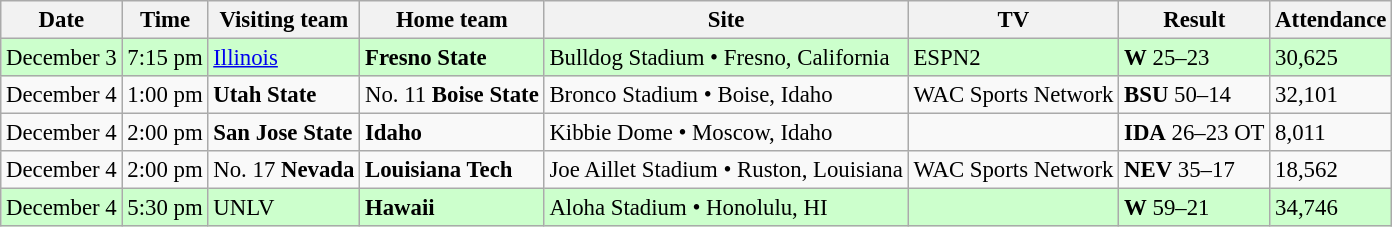<table class="wikitable" style="font-size:95%;">
<tr>
<th>Date</th>
<th>Time</th>
<th>Visiting team</th>
<th>Home team</th>
<th>Site</th>
<th>TV</th>
<th>Result</th>
<th>Attendance</th>
</tr>
<tr style="background:#cfc;">
<td>December 3</td>
<td>7:15 pm</td>
<td><a href='#'>Illinois</a></td>
<td><strong>Fresno State</strong></td>
<td>Bulldog Stadium • Fresno, California</td>
<td>ESPN2</td>
<td><strong>W</strong> 25–23</td>
<td>30,625</td>
</tr>
<tr bgcolor=>
<td>December 4</td>
<td>1:00 pm</td>
<td><strong>Utah State</strong></td>
<td>No. 11 <strong>Boise State</strong></td>
<td>Bronco Stadium • Boise, Idaho</td>
<td>WAC Sports Network</td>
<td><strong>BSU</strong> 50–14</td>
<td>32,101</td>
</tr>
<tr bgcolor=>
<td>December 4</td>
<td>2:00 pm</td>
<td><strong>San Jose State</strong></td>
<td><strong>Idaho</strong></td>
<td>Kibbie Dome • Moscow, Idaho</td>
<td></td>
<td><strong>IDA</strong> 26–23 OT</td>
<td>8,011</td>
</tr>
<tr bgcolor=>
<td>December 4</td>
<td>2:00 pm</td>
<td>No. 17 <strong>Nevada</strong></td>
<td><strong>Louisiana Tech</strong></td>
<td>Joe Aillet Stadium • Ruston, Louisiana</td>
<td>WAC Sports Network</td>
<td><strong>NEV</strong> 35–17</td>
<td>18,562</td>
</tr>
<tr style="background:#cfc;">
<td>December 4</td>
<td>5:30 pm</td>
<td>UNLV</td>
<td><strong>Hawaii</strong></td>
<td>Aloha Stadium • Honolulu, HI</td>
<td></td>
<td><strong>W</strong> 59–21</td>
<td>34,746</td>
</tr>
</table>
